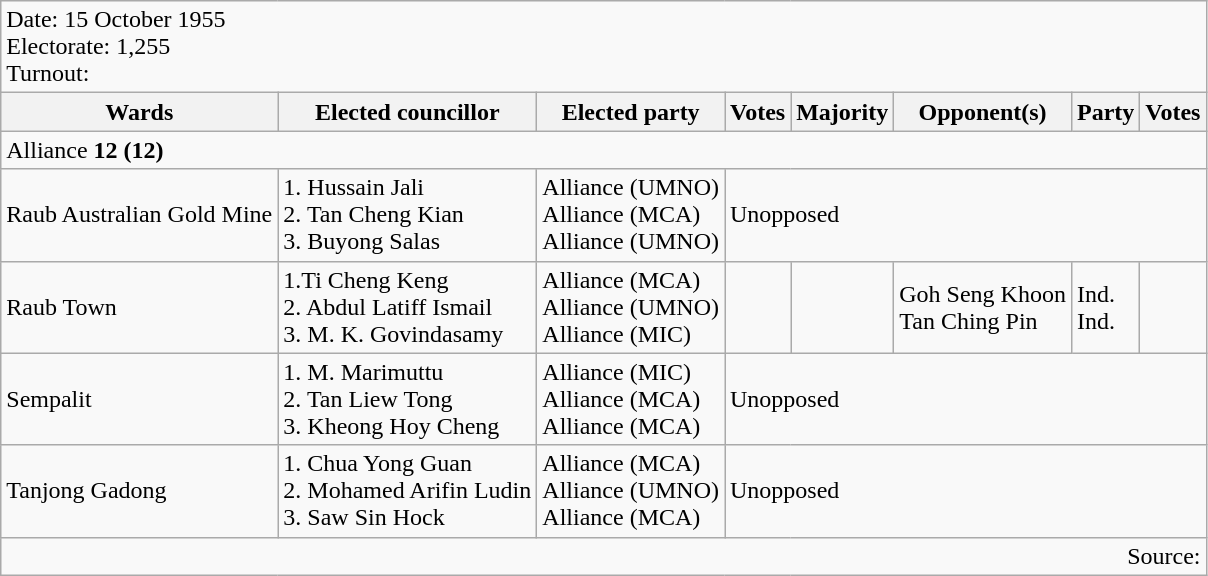<table class=wikitable>
<tr>
<td colspan=8>Date: 15 October 1955<br>Electorate: 1,255 <br>Turnout:</td>
</tr>
<tr>
<th>Wards</th>
<th>Elected councillor</th>
<th>Elected party</th>
<th>Votes</th>
<th>Majority</th>
<th>Opponent(s)</th>
<th>Party</th>
<th>Votes</th>
</tr>
<tr>
<td colspan=8>Alliance <strong>12 (12)</strong> </td>
</tr>
<tr>
<td>Raub Australian Gold Mine</td>
<td>1. Hussain Jali<br>2. Tan Cheng Kian<br>3. Buyong Salas</td>
<td>Alliance (UMNO)<br>Alliance (MCA)<br>Alliance (UMNO)</td>
<td colspan=5>Unopposed</td>
</tr>
<tr>
<td>Raub Town</td>
<td>1.Ti Cheng Keng<br>2. Abdul Latiff Ismail<br>3. M. K. Govindasamy</td>
<td>Alliance (MCA)<br>Alliance (UMNO)<br>Alliance (MIC)</td>
<td></td>
<td></td>
<td>Goh Seng Khoon<br>Tan Ching Pin</td>
<td>Ind.<br>Ind.</td>
<td></td>
</tr>
<tr>
<td>Sempalit</td>
<td>1. M. Marimuttu<br>2. Tan Liew Tong<br>3. Kheong Hoy Cheng</td>
<td>Alliance (MIC)<br>Alliance (MCA)<br>Alliance (MCA)</td>
<td colspan=5>Unopposed</td>
</tr>
<tr>
<td>Tanjong Gadong</td>
<td>1. Chua Yong Guan<br>2. Mohamed Arifin Ludin<br>3. Saw Sin Hock</td>
<td>Alliance (MCA)<br>Alliance (UMNO)<br>Alliance (MCA)</td>
<td colspan=5>Unopposed</td>
</tr>
<tr>
<td colspan="8" style="text-align:right;">Source: </td>
</tr>
</table>
